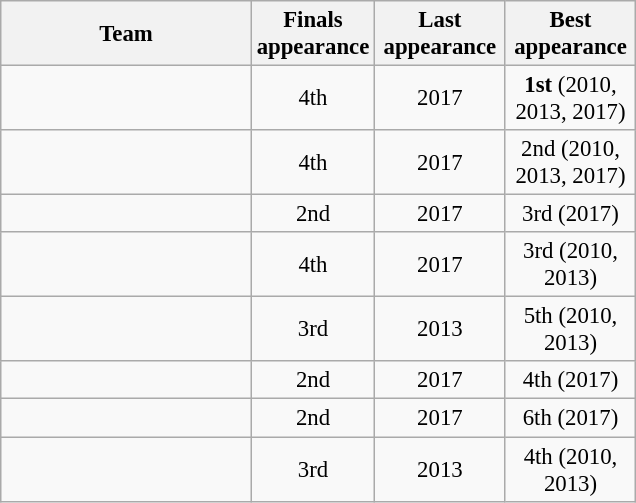<table class="wikitable" style="text-align: center; font-size: 95%">
<tr>
<th width=160>Team</th>
<th width=50>Finals appearance</th>
<th width=80>Last appearance</th>
<th width=80>Best appearance</th>
</tr>
<tr>
<td align=left></td>
<td>4th</td>
<td>2017</td>
<td><strong>1st</strong> (2010, 2013, 2017)</td>
</tr>
<tr>
<td align=left></td>
<td>4th</td>
<td>2017</td>
<td>2nd (2010, 2013, 2017)</td>
</tr>
<tr>
<td align=left></td>
<td>2nd</td>
<td>2017</td>
<td>3rd (2017)</td>
</tr>
<tr>
<td align=left></td>
<td>4th</td>
<td>2017</td>
<td>3rd (2010, 2013)</td>
</tr>
<tr>
<td align=left></td>
<td>3rd</td>
<td>2013</td>
<td>5th (2010, 2013)</td>
</tr>
<tr>
<td align=left></td>
<td>2nd</td>
<td>2017</td>
<td>4th (2017)</td>
</tr>
<tr>
<td align=left></td>
<td>2nd</td>
<td>2017</td>
<td>6th (2017)</td>
</tr>
<tr>
<td align=left></td>
<td>3rd</td>
<td>2013</td>
<td>4th (2010, 2013)</td>
</tr>
</table>
